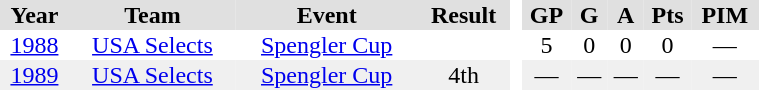<table border="0" cellpadding="1" cellspacing="0" style="text-align:center; width:40%">
<tr ALIGN="centre" bgcolor="#e0e0e0">
<th>Year</th>
<th>Team</th>
<th>Event</th>
<th>Result</th>
<th rowspan="99" bgcolor="#ffffff"> </th>
<th>GP</th>
<th>G</th>
<th>A</th>
<th>Pts</th>
<th>PIM</th>
</tr>
<tr>
<td><a href='#'>1988</a></td>
<td><a href='#'>USA Selects</a></td>
<td><a href='#'>Spengler Cup</a></td>
<td></td>
<td>5</td>
<td>0</td>
<td>0</td>
<td>0</td>
<td>—</td>
</tr>
<tr bgcolor="f0f0f0">
<td><a href='#'>1989</a></td>
<td><a href='#'>USA Selects</a></td>
<td><a href='#'>Spengler Cup</a></td>
<td>4th</td>
<td>—</td>
<td>—</td>
<td>—</td>
<td>—</td>
<td>—</td>
</tr>
</table>
